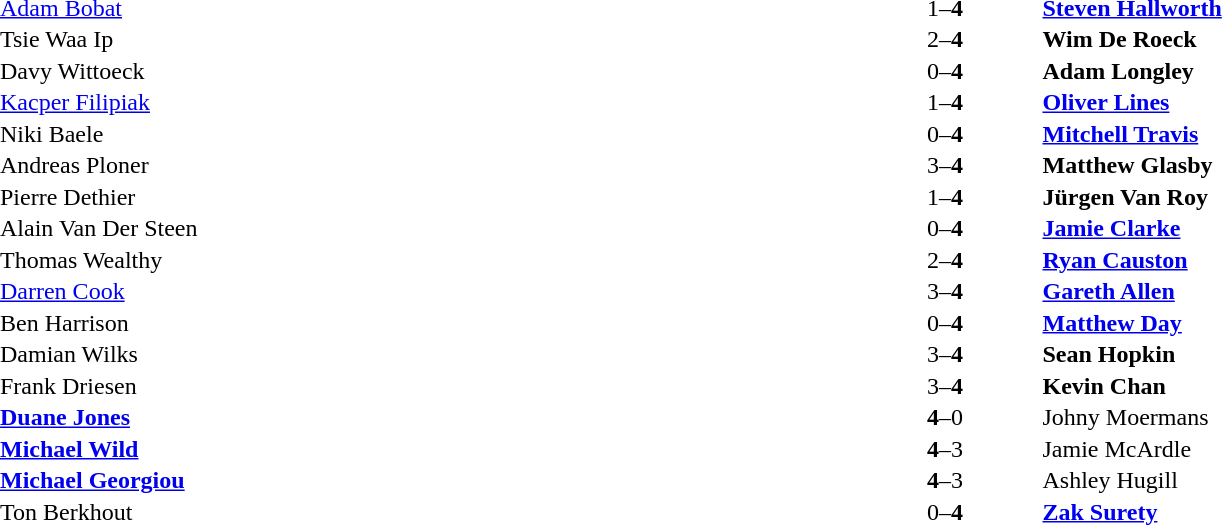<table width="100%" cellspacing="1">
<tr>
<th width=45%></th>
<th width=10%></th>
<th width=45%></th>
</tr>
<tr>
<td> <a href='#'>Adam Bobat</a></td>
<td align="center">1–<strong>4</strong></td>
<td> <strong><a href='#'>Steven Hallworth</a></strong></td>
</tr>
<tr>
<td> Tsie Waa Ip</td>
<td align="center">2–<strong>4</strong></td>
<td> <strong>Wim De Roeck</strong></td>
</tr>
<tr>
<td> Davy Wittoeck</td>
<td align="center">0–<strong>4</strong></td>
<td> <strong>Adam Longley</strong></td>
</tr>
<tr>
<td> <a href='#'>Kacper Filipiak</a></td>
<td align="center">1–<strong>4</strong></td>
<td> <strong><a href='#'>Oliver Lines</a></strong></td>
</tr>
<tr>
<td> Niki Baele</td>
<td align="center">0–<strong>4</strong></td>
<td> <strong><a href='#'>Mitchell Travis</a></strong></td>
</tr>
<tr>
<td> Andreas Ploner</td>
<td align="center">3–<strong>4</strong></td>
<td> <strong>Matthew Glasby</strong></td>
</tr>
<tr>
<td> Pierre Dethier</td>
<td align="center">1–<strong>4</strong></td>
<td> <strong>Jürgen Van Roy</strong></td>
</tr>
<tr>
<td> Alain Van Der Steen</td>
<td align="center">0–<strong>4</strong></td>
<td> <strong><a href='#'>Jamie Clarke</a></strong></td>
</tr>
<tr>
<td> Thomas Wealthy</td>
<td align="center">2–<strong>4</strong></td>
<td> <strong><a href='#'>Ryan Causton</a></strong></td>
</tr>
<tr>
<td> <a href='#'>Darren Cook</a></td>
<td align="center">3–<strong>4</strong></td>
<td> <strong><a href='#'>Gareth Allen</a></strong></td>
</tr>
<tr>
<td> Ben Harrison</td>
<td align="center">0–<strong>4</strong></td>
<td> <strong><a href='#'>Matthew Day</a></strong></td>
</tr>
<tr>
<td> Damian Wilks</td>
<td align="center">3–<strong>4</strong></td>
<td> <strong>Sean Hopkin</strong></td>
</tr>
<tr>
<td> Frank Driesen</td>
<td align="center">3–<strong>4</strong></td>
<td> <strong>Kevin Chan</strong></td>
</tr>
<tr>
<td> <strong><a href='#'>Duane Jones</a></strong></td>
<td align="center"><strong>4</strong>–0</td>
<td> Johny Moermans</td>
</tr>
<tr>
<td> <strong><a href='#'>Michael Wild</a></strong></td>
<td align="center"><strong>4</strong>–3</td>
<td> Jamie McArdle</td>
</tr>
<tr>
<td> <strong><a href='#'>Michael Georgiou</a></strong></td>
<td align="center"><strong>4</strong>–3</td>
<td> Ashley Hugill</td>
</tr>
<tr>
<td> Ton Berkhout</td>
<td align="center">0–<strong>4</strong></td>
<td> <strong><a href='#'>Zak Surety</a></strong></td>
</tr>
</table>
